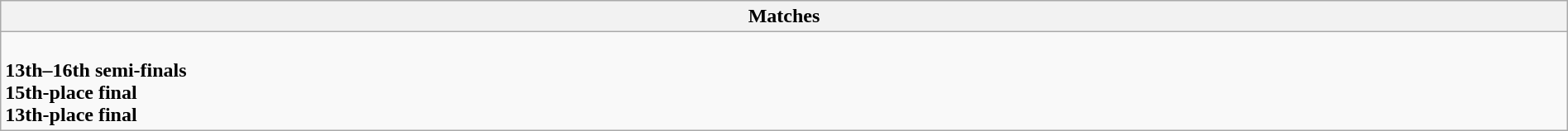<table class="wikitable collapsible expanded" style="width:100%;">
<tr>
<th>Matches</th>
</tr>
<tr>
<td><br><strong>13th–16th semi-finals</strong>

<br><strong>15th-place final</strong>
<br><strong>13th-place final</strong>
</td>
</tr>
</table>
